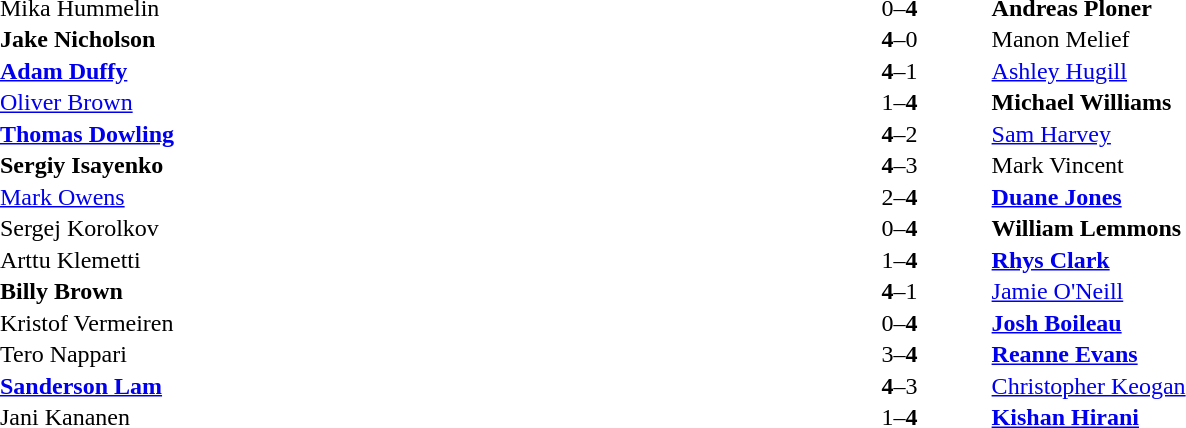<table width="100%" cellspacing="1">
<tr>
<th width45%></th>
<th width10%></th>
<th width45%></th>
</tr>
<tr>
<td> Mika Hummelin</td>
<td align="center">0–<strong>4</strong></td>
<td> <strong>Andreas Ploner</strong></td>
</tr>
<tr>
<td> <strong>Jake Nicholson</strong></td>
<td align="center"><strong>4</strong>–0</td>
<td> Manon Melief</td>
</tr>
<tr>
<td> <strong><a href='#'>Adam Duffy</a></strong></td>
<td align="center"><strong>4</strong>–1</td>
<td> <a href='#'>Ashley Hugill</a></td>
</tr>
<tr>
<td> <a href='#'>Oliver Brown</a></td>
<td align="center">1–<strong>4</strong></td>
<td> <strong>Michael Williams</strong></td>
</tr>
<tr>
<td> <strong><a href='#'>Thomas Dowling</a></strong></td>
<td align="center"><strong>4</strong>–2</td>
<td> <a href='#'>Sam Harvey</a></td>
</tr>
<tr>
<td> <strong>Sergiy Isayenko</strong></td>
<td align="center"><strong>4</strong>–3</td>
<td> Mark Vincent</td>
</tr>
<tr>
<td> <a href='#'>Mark Owens</a></td>
<td align="center">2–<strong>4</strong></td>
<td> <strong><a href='#'>Duane Jones</a></strong></td>
</tr>
<tr>
<td> Sergej Korolkov</td>
<td align="center">0–<strong>4</strong></td>
<td> <strong>William Lemmons</strong></td>
</tr>
<tr>
<td> Arttu Klemetti</td>
<td align="center">1–<strong>4</strong></td>
<td> <strong><a href='#'>Rhys Clark</a></strong></td>
</tr>
<tr>
<td> <strong>Billy Brown</strong></td>
<td align="center"><strong>4</strong>–1</td>
<td> <a href='#'>Jamie O'Neill</a></td>
</tr>
<tr>
<td> Kristof Vermeiren</td>
<td align="center">0–<strong>4</strong></td>
<td> <strong><a href='#'>Josh Boileau</a></strong></td>
</tr>
<tr>
<td> Tero Nappari</td>
<td align="center">3–<strong>4</strong></td>
<td> <strong><a href='#'>Reanne Evans</a></strong></td>
</tr>
<tr>
<td> <strong><a href='#'>Sanderson Lam</a></strong></td>
<td align="center"><strong>4</strong>–3</td>
<td> <a href='#'>Christopher Keogan</a></td>
</tr>
<tr>
<td> Jani Kananen</td>
<td align="center">1–<strong>4</strong></td>
<td> <strong><a href='#'>Kishan Hirani</a></strong></td>
</tr>
</table>
